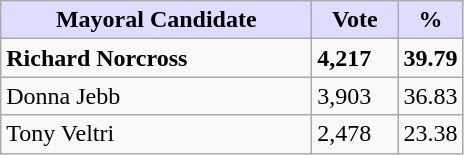<table class="wikitable">
<tr>
<th style="background:#ddf; width:200px;">Mayoral Candidate</th>
<th style="background:#ddf; width:50px;">Vote</th>
<th style="background:#ddf; width:30px;">%</th>
</tr>
<tr>
<td><strong>Richard Norcross</strong></td>
<td><strong>4,217</strong></td>
<td><strong>39.79</strong></td>
</tr>
<tr>
<td>Donna Jebb</td>
<td>3,903</td>
<td>36.83</td>
</tr>
<tr>
<td>Tony Veltri</td>
<td>2,478</td>
<td>23.38</td>
</tr>
</table>
